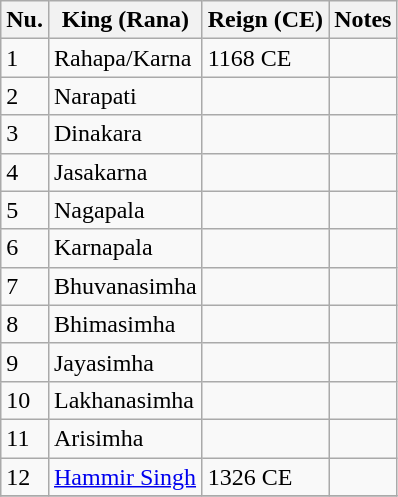<table class="wikitable">
<tr>
<th>Nu.</th>
<th>King (Rana)</th>
<th>Reign (CE)</th>
<th>Notes</th>
</tr>
<tr>
<td>1</td>
<td>Rahapa/Karna</td>
<td>1168 CE</td>
<td></td>
</tr>
<tr>
<td>2</td>
<td>Narapati</td>
<td></td>
<td></td>
</tr>
<tr>
<td>3</td>
<td>Dinakara</td>
<td></td>
<td></td>
</tr>
<tr>
<td>4</td>
<td>Jasakarna</td>
<td></td>
<td></td>
</tr>
<tr>
<td>5</td>
<td>Nagapala</td>
<td></td>
<td></td>
</tr>
<tr>
<td>6</td>
<td>Karnapala</td>
<td></td>
<td></td>
</tr>
<tr>
<td>7</td>
<td>Bhuvanasimha</td>
<td></td>
<td></td>
</tr>
<tr>
<td>8</td>
<td>Bhimasimha</td>
<td></td>
<td></td>
</tr>
<tr>
<td>9</td>
<td>Jayasimha</td>
<td></td>
<td></td>
</tr>
<tr>
<td>10</td>
<td>Lakhanasimha</td>
<td></td>
<td></td>
</tr>
<tr>
<td>11</td>
<td>Arisimha</td>
<td></td>
<td></td>
</tr>
<tr>
<td>12</td>
<td><a href='#'>Hammir Singh</a></td>
<td>1326 CE</td>
<td></td>
</tr>
<tr>
</tr>
</table>
